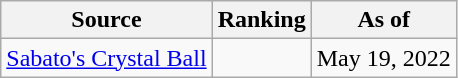<table class="wikitable" style="text-align:center">
<tr>
<th>Source</th>
<th>Ranking</th>
<th>As of</th>
</tr>
<tr>
<td align=left><a href='#'>Sabato's Crystal Ball</a></td>
<td></td>
<td>May 19, 2022</td>
</tr>
</table>
